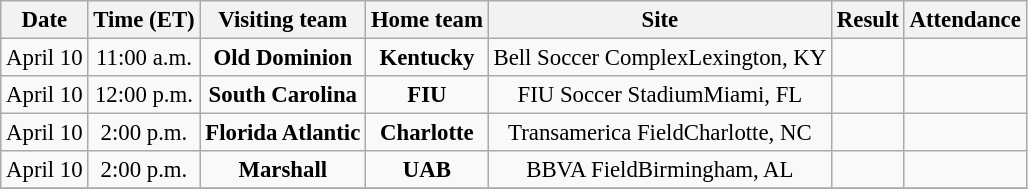<table class="wikitable" style="font-size:95%; text-align: center;">
<tr>
<th>Date</th>
<th>Time (ET)</th>
<th>Visiting team</th>
<th>Home team</th>
<th>Site</th>
<th>Result</th>
<th>Attendance</th>
</tr>
<tr>
<td>April 10</td>
<td>11:00 a.m.</td>
<td><strong>Old Dominion</strong></td>
<td><strong>Kentucky</strong></td>
<td>Bell Soccer ComplexLexington, KY</td>
<td></td>
<td></td>
</tr>
<tr>
<td>April 10</td>
<td>12:00 p.m.</td>
<td><strong>South Carolina</strong></td>
<td><strong>FIU</strong></td>
<td>FIU Soccer StadiumMiami, FL</td>
<td></td>
<td></td>
</tr>
<tr>
<td>April 10</td>
<td>2:00 p.m.</td>
<td><strong>Florida Atlantic</strong></td>
<td><strong>Charlotte</strong></td>
<td>Transamerica FieldCharlotte, NC</td>
<td></td>
<td></td>
</tr>
<tr>
<td>April 10</td>
<td>2:00 p.m.</td>
<td><strong>Marshall</strong></td>
<td><strong>UAB</strong></td>
<td>BBVA FieldBirmingham, AL</td>
<td></td>
<td></td>
</tr>
<tr>
</tr>
</table>
